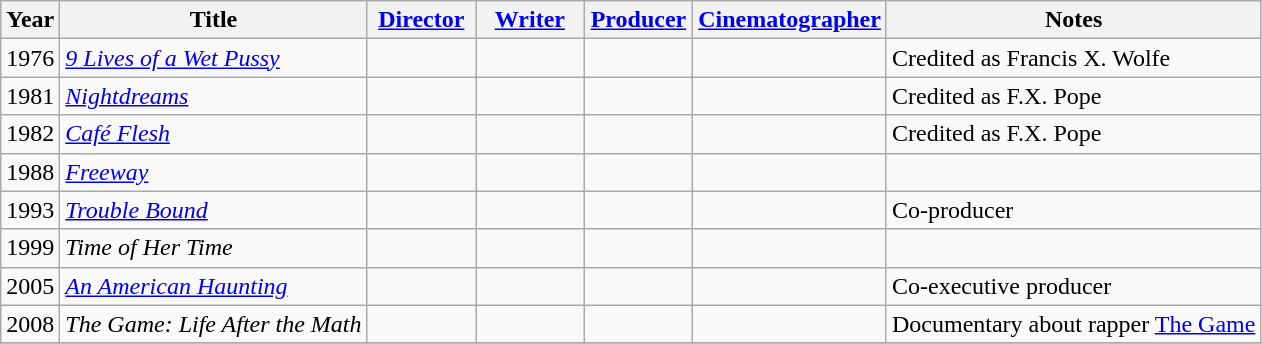<table class="wikitable">
<tr>
<th>Year</th>
<th>Title</th>
<th style="width:65px;"><a href='#'>Director</a></th>
<th style="width:65px;"><a href='#'>Writer</a></th>
<th style="width:65px;"><a href='#'>Producer</a></th>
<th style="width:65px;"><a href='#'>Cinematographer</a></th>
<th class="unsortable">Notes</th>
</tr>
<tr>
<td>1976</td>
<td><em><a href='#'>9 Lives of a Wet Pussy</a></em></td>
<td></td>
<td></td>
<td></td>
<td></td>
<td>Credited as Francis X. Wolfe</td>
</tr>
<tr>
<td>1981</td>
<td><em><a href='#'>Nightdreams</a></em></td>
<td></td>
<td></td>
<td></td>
<td></td>
<td>Credited as F.X. Pope</td>
</tr>
<tr>
<td>1982</td>
<td><em><a href='#'>Café Flesh</a></em></td>
<td></td>
<td></td>
<td></td>
<td></td>
<td>Credited as F.X. Pope</td>
</tr>
<tr>
<td>1988</td>
<td><em><a href='#'>Freeway</a></em></td>
<td></td>
<td></td>
<td></td>
<td></td>
<td></td>
</tr>
<tr>
<td>1993</td>
<td><em><a href='#'>Trouble Bound</a></em></td>
<td></td>
<td></td>
<td></td>
<td></td>
<td>Co-producer</td>
</tr>
<tr>
<td>1999</td>
<td><em>Time of Her Time</em></td>
<td></td>
<td></td>
<td></td>
<td></td>
<td></td>
</tr>
<tr>
<td>2005</td>
<td><em><a href='#'>An American Haunting</a></em></td>
<td></td>
<td></td>
<td></td>
<td></td>
<td>Co-executive producer</td>
</tr>
<tr>
<td>2008</td>
<td><em>The Game: Life After the Math</em></td>
<td></td>
<td></td>
<td></td>
<td></td>
<td>Documentary about rapper <a href='#'>The Game</a></td>
</tr>
<tr>
</tr>
</table>
